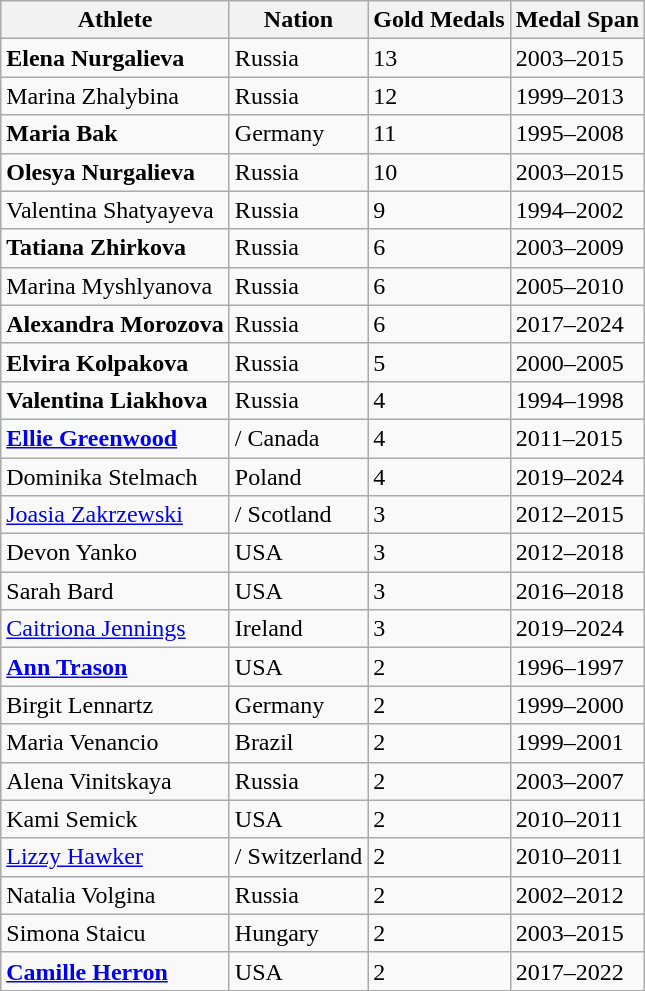<table class="wikitable sortable">
<tr>
<th>Athlete</th>
<th>Nation</th>
<th>Gold Medals</th>
<th>Medal Span</th>
</tr>
<tr>
<td><strong>Elena Nurgalieva</strong></td>
<td> Russia</td>
<td>13</td>
<td>2003–2015</td>
</tr>
<tr>
<td>Marina Zhalybina</td>
<td> Russia</td>
<td>12</td>
<td>1999–2013</td>
</tr>
<tr>
<td><strong>Maria Bak</strong></td>
<td> Germany</td>
<td>11</td>
<td>1995–2008</td>
</tr>
<tr>
<td><strong>Olesya Nurgalieva</strong></td>
<td> Russia</td>
<td>10</td>
<td>2003–2015</td>
</tr>
<tr>
<td>Valentina Shatyayeva</td>
<td> Russia</td>
<td>9</td>
<td>1994–2002</td>
</tr>
<tr>
<td><strong>Tatiana Zhirkova</strong></td>
<td> Russia</td>
<td>6</td>
<td>2003–2009</td>
</tr>
<tr>
<td>Marina Myshlyanova</td>
<td> Russia</td>
<td>6</td>
<td>2005–2010</td>
</tr>
<tr>
<td><strong>Alexandra Morozova</strong></td>
<td> Russia</td>
<td>6</td>
<td>2017–2024</td>
</tr>
<tr>
<td><strong>Elvira Kolpakova</strong></td>
<td> Russia</td>
<td>5</td>
<td>2000–2005</td>
</tr>
<tr>
<td><strong>Valentina Liakhova</strong></td>
<td> Russia</td>
<td>4</td>
<td>1994–1998</td>
</tr>
<tr>
<td><strong><a href='#'>Ellie Greenwood</a></strong></td>
<td> /  Canada</td>
<td>4</td>
<td>2011–2015</td>
</tr>
<tr>
<td>Dominika Stelmach</td>
<td> Poland</td>
<td>4</td>
<td>2019–2024</td>
</tr>
<tr>
<td><a href='#'>Joasia Zakrzewski</a></td>
<td> /  Scotland</td>
<td>3</td>
<td>2012–2015</td>
</tr>
<tr>
<td>Devon Yanko</td>
<td> USA</td>
<td>3</td>
<td>2012–2018</td>
</tr>
<tr>
<td>Sarah Bard</td>
<td> USA</td>
<td>3</td>
<td>2016–2018</td>
</tr>
<tr>
<td><a href='#'>Caitriona Jennings</a></td>
<td> Ireland</td>
<td>3</td>
<td>2019–2024</td>
</tr>
<tr>
<td><strong><a href='#'>Ann Trason</a></strong></td>
<td> USA</td>
<td>2</td>
<td>1996–1997</td>
</tr>
<tr>
<td>Birgit Lennartz</td>
<td> Germany</td>
<td>2</td>
<td>1999–2000</td>
</tr>
<tr>
<td>Maria Venancio</td>
<td> Brazil</td>
<td>2</td>
<td>1999–2001</td>
</tr>
<tr>
<td>Alena Vinitskaya</td>
<td> Russia</td>
<td>2</td>
<td>2003–2007</td>
</tr>
<tr>
<td>Kami Semick</td>
<td> USA</td>
<td>2</td>
<td>2010–2011</td>
</tr>
<tr>
<td><a href='#'>Lizzy Hawker</a></td>
<td> /  Switzerland</td>
<td>2</td>
<td>2010–2011</td>
</tr>
<tr>
<td>Natalia Volgina</td>
<td> Russia</td>
<td>2</td>
<td>2002–2012</td>
</tr>
<tr>
<td>Simona Staicu</td>
<td> Hungary</td>
<td>2</td>
<td>2003–2015</td>
</tr>
<tr>
<td><strong><a href='#'>Camille Herron</a></strong></td>
<td> USA</td>
<td>2</td>
<td>2017–2022</td>
</tr>
</table>
